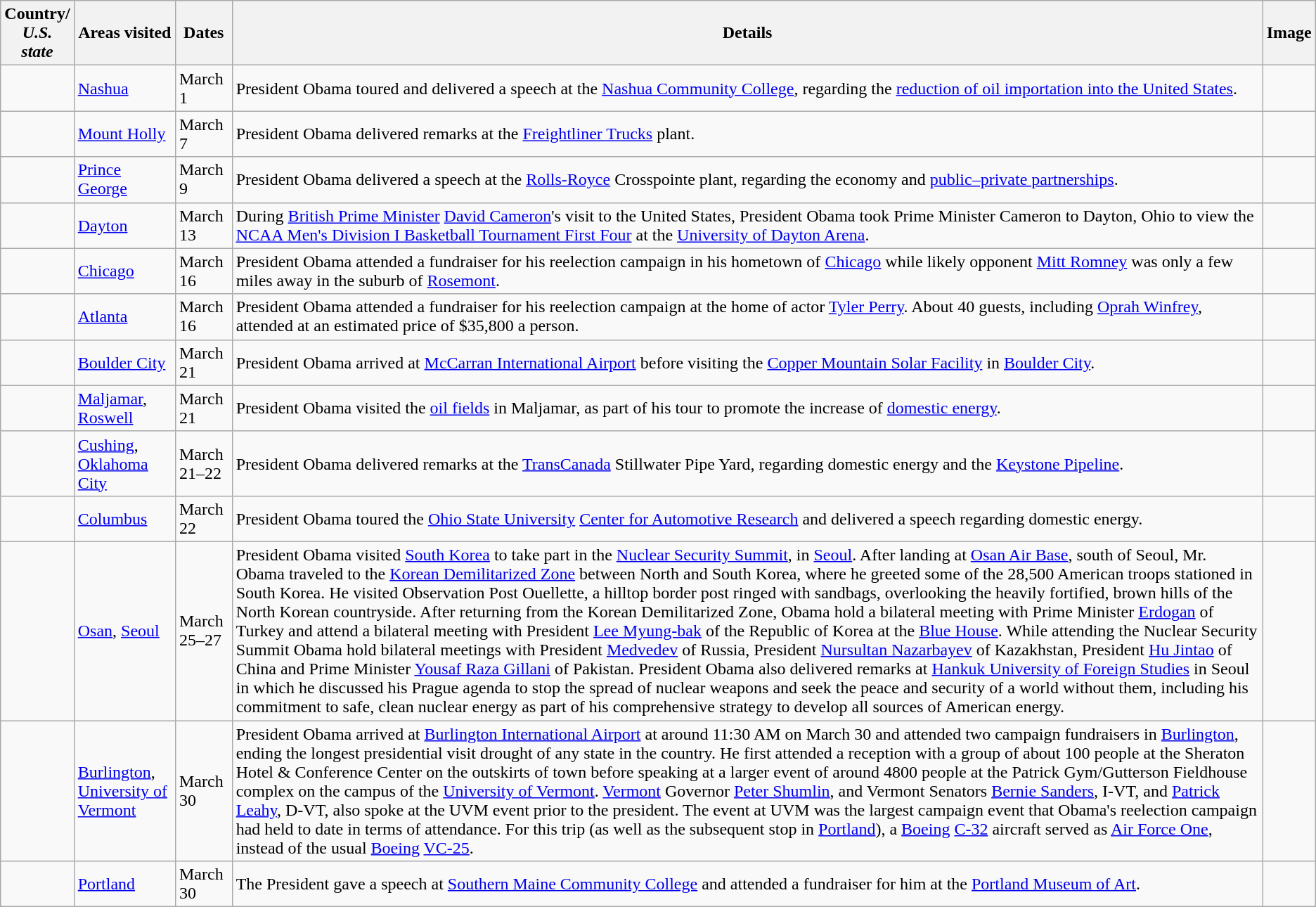<table class="wikitable">
<tr>
<th>Country/<br><em>U.S. state</em></th>
<th>Areas visited</th>
<th>Dates</th>
<th>Details</th>
<th>Image</th>
</tr>
<tr>
<td><em></em></td>
<td><a href='#'>Nashua</a></td>
<td>March 1</td>
<td>President Obama toured and delivered a speech at the <a href='#'>Nashua Community College</a>, regarding the <a href='#'>reduction of oil importation into the United States</a>.</td>
<td></td>
</tr>
<tr>
<td><em></em></td>
<td><a href='#'>Mount Holly</a></td>
<td>March 7</td>
<td>President Obama delivered remarks at the <a href='#'>Freightliner Trucks</a> plant.</td>
<td></td>
</tr>
<tr>
<td><em></em></td>
<td><a href='#'>Prince George</a></td>
<td>March 9</td>
<td>President Obama delivered a speech at the <a href='#'>Rolls-Royce</a> Crosspointe plant, regarding the economy and <a href='#'>public–private partnerships</a>.</td>
<td></td>
</tr>
<tr>
<td><em></em></td>
<td><a href='#'>Dayton</a></td>
<td>March 13</td>
<td>During <a href='#'>British Prime Minister</a> <a href='#'>David Cameron</a>'s visit to the United States, President Obama took Prime Minister Cameron to Dayton, Ohio to view the <a href='#'>NCAA Men's Division I Basketball Tournament First Four</a> at the <a href='#'>University of Dayton Arena</a>.</td>
<td></td>
</tr>
<tr>
<td><em></em></td>
<td><a href='#'>Chicago</a></td>
<td>March 16</td>
<td>President Obama attended a fundraiser for his reelection campaign in his hometown of <a href='#'>Chicago</a> while likely opponent <a href='#'>Mitt Romney</a> was only a few miles away in the suburb of <a href='#'>Rosemont</a>.</td>
<td></td>
</tr>
<tr>
<td><em></em></td>
<td><a href='#'>Atlanta</a></td>
<td>March 16</td>
<td>President Obama attended a fundraiser for his reelection campaign at the home of actor <a href='#'>Tyler Perry</a>. About 40 guests, including <a href='#'>Oprah Winfrey</a>, attended at an estimated price of $35,800 a person.</td>
<td></td>
</tr>
<tr>
<td><em></em></td>
<td><a href='#'>Boulder City</a></td>
<td>March 21</td>
<td>President Obama arrived at <a href='#'>McCarran International Airport</a> before visiting the <a href='#'>Copper Mountain Solar Facility</a> in <a href='#'>Boulder City</a>.</td>
<td></td>
</tr>
<tr>
<td><em></em></td>
<td><a href='#'>Maljamar</a>, <a href='#'>Roswell</a></td>
<td>March 21</td>
<td>President Obama visited the <a href='#'>oil fields</a> in Maljamar, as part of his tour to promote the increase of <a href='#'>domestic energy</a>.</td>
<td></td>
</tr>
<tr>
<td><em></em></td>
<td><a href='#'>Cushing</a>, <a href='#'>Oklahoma City</a></td>
<td>March 21–22</td>
<td>President Obama delivered remarks at the <a href='#'>TransCanada</a> Stillwater Pipe Yard, regarding domestic energy and the <a href='#'>Keystone Pipeline</a>.</td>
<td></td>
</tr>
<tr>
<td><em></em></td>
<td><a href='#'>Columbus</a></td>
<td>March 22</td>
<td>President Obama toured the <a href='#'>Ohio State University</a> <a href='#'>Center for Automotive Research</a> and delivered a speech regarding domestic energy.</td>
<td></td>
</tr>
<tr>
<td></td>
<td><a href='#'>Osan</a>, <a href='#'>Seoul</a></td>
<td>March 25–27</td>
<td>President Obama visited <a href='#'>South Korea</a> to take part in the <a href='#'>Nuclear Security Summit</a>, in <a href='#'>Seoul</a>. After landing at <a href='#'>Osan Air Base</a>, south of Seoul, Mr. Obama traveled to the <a href='#'>Korean Demilitarized Zone</a> between North and South Korea, where he greeted some of the 28,500 American troops stationed in South Korea. He visited Observation Post Ouellette, a hilltop border post ringed with sandbags, overlooking the heavily fortified, brown hills of the North Korean countryside. After returning from the Korean Demilitarized Zone, Obama hold a bilateral meeting with Prime Minister <a href='#'>Erdogan</a> of Turkey and attend a bilateral meeting with President <a href='#'>Lee Myung-bak</a> of the Republic of Korea at the <a href='#'>Blue House</a>. While attending the Nuclear Security Summit Obama hold bilateral meetings with President <a href='#'>Medvedev</a> of Russia, President <a href='#'>Nursultan Nazarbayev</a> of Kazakhstan, President <a href='#'>Hu Jintao</a> of China and Prime Minister <a href='#'>Yousaf Raza Gillani</a> of Pakistan.  President Obama also delivered remarks at <a href='#'>Hankuk University of Foreign Studies</a> in Seoul in which he discussed his Prague agenda to stop the spread of nuclear weapons and seek the peace and security of a world without them, including his commitment to safe, clean nuclear energy as part of his comprehensive strategy to develop all sources of American energy.</td>
<td></td>
</tr>
<tr>
<td><em></em></td>
<td><a href='#'>Burlington</a>, <a href='#'>University of Vermont</a></td>
<td>March 30</td>
<td>President Obama arrived at <a href='#'>Burlington International Airport</a> at around 11:30 AM on March 30 and attended two campaign fundraisers in <a href='#'>Burlington</a>, ending the longest presidential visit drought of any state in the country.  He first attended a reception with a group of about 100 people at the Sheraton Hotel & Conference Center on the outskirts of town before speaking at a larger event of around 4800 people at the Patrick Gym/Gutterson Fieldhouse complex on the campus of the <a href='#'>University of Vermont</a>. <a href='#'>Vermont</a> Governor <a href='#'>Peter Shumlin</a>, and Vermont Senators <a href='#'>Bernie Sanders</a>, I-VT, and <a href='#'>Patrick Leahy</a>, D-VT, also spoke at the UVM event prior to the president.  The event at UVM was the largest campaign event that Obama's reelection campaign had held to date in terms of attendance.  For this trip (as well as the subsequent stop in <a href='#'>Portland</a>), a <a href='#'>Boeing</a> <a href='#'>C-32</a> aircraft served as <a href='#'>Air Force One</a>, instead of the usual <a href='#'>Boeing</a> <a href='#'>VC-25</a>.</td>
<td></td>
</tr>
<tr>
<td><em></em></td>
<td><a href='#'>Portland</a></td>
<td>March 30</td>
<td>The President gave a speech at <a href='#'>Southern Maine Community College</a> and attended a fundraiser for him at the <a href='#'>Portland Museum of Art</a>.</td>
<td></td>
</tr>
</table>
